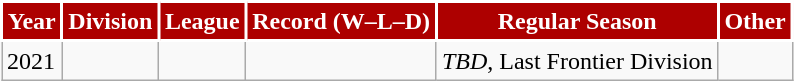<table class="wikitable">
<tr>
<th style="background:#AD0000; color:White; border:2px solid #FFFFFF;" scope="col">Year</th>
<th style="background:#AD0000; color:White; border:2px solid #FFFFFF;" scope="col">Division</th>
<th style="background:#AD0000; color:White; border:2px solid #FFFFFF;" scope="col">League</th>
<th style="background:#AD0000; color:White; border:2px solid #FFFFFF;" scope="col">Record (W–L–D)</th>
<th style="background:#AD0000; color:White; border:2px solid #FFFFFF;" scope="col">Regular Season</th>
<th style="background:#AD0000; color:White; border:2px solid #FFFFFF;" scope="col">Other</th>
</tr>
<tr>
<td>2021</td>
<td></td>
<td></td>
<td></td>
<td><em>TBD</em>, Last Frontier Division</td>
<td></td>
</tr>
</table>
